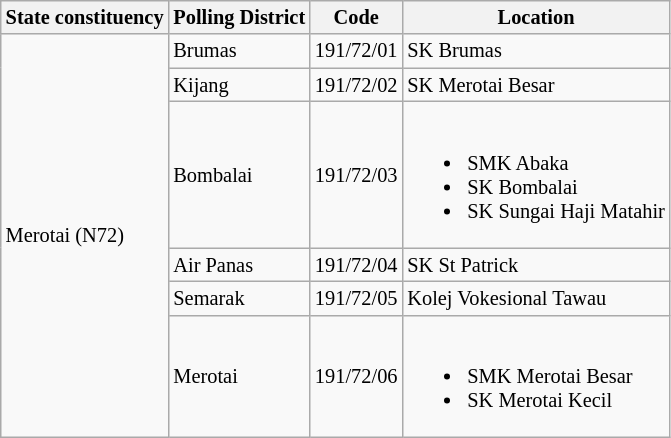<table class="wikitable sortable mw-collapsible" style="white-space:nowrap;font-size:85%">
<tr>
<th>State constituency</th>
<th>Polling District</th>
<th>Code</th>
<th>Location</th>
</tr>
<tr>
<td rowspan="6">Merotai (N72)</td>
<td>Brumas</td>
<td>191/72/01</td>
<td>SK Brumas</td>
</tr>
<tr>
<td>Kijang</td>
<td>191/72/02</td>
<td>SK Merotai Besar</td>
</tr>
<tr>
<td>Bombalai</td>
<td>191/72/03</td>
<td><br><ul><li>SMK Abaka</li><li>SK Bombalai</li><li>SK Sungai Haji Matahir</li></ul></td>
</tr>
<tr>
<td>Air Panas</td>
<td>191/72/04</td>
<td>SK St Patrick</td>
</tr>
<tr>
<td>Semarak</td>
<td>191/72/05</td>
<td>Kolej Vokesional Tawau</td>
</tr>
<tr>
<td>Merotai</td>
<td>191/72/06</td>
<td><br><ul><li>SMK Merotai Besar</li><li>SK Merotai Kecil</li></ul></td>
</tr>
</table>
